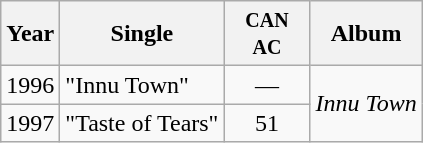<table class="wikitable">
<tr>
<th>Year</th>
<th>Single</th>
<th width="50"><small>CAN AC</small></th>
<th>Album</th>
</tr>
<tr>
<td>1996</td>
<td>"Innu Town"</td>
<td align="center">—</td>
<td rowspan="2"><em>Innu Town</em></td>
</tr>
<tr>
<td>1997</td>
<td>"Taste of Tears"</td>
<td align="center">51</td>
</tr>
</table>
